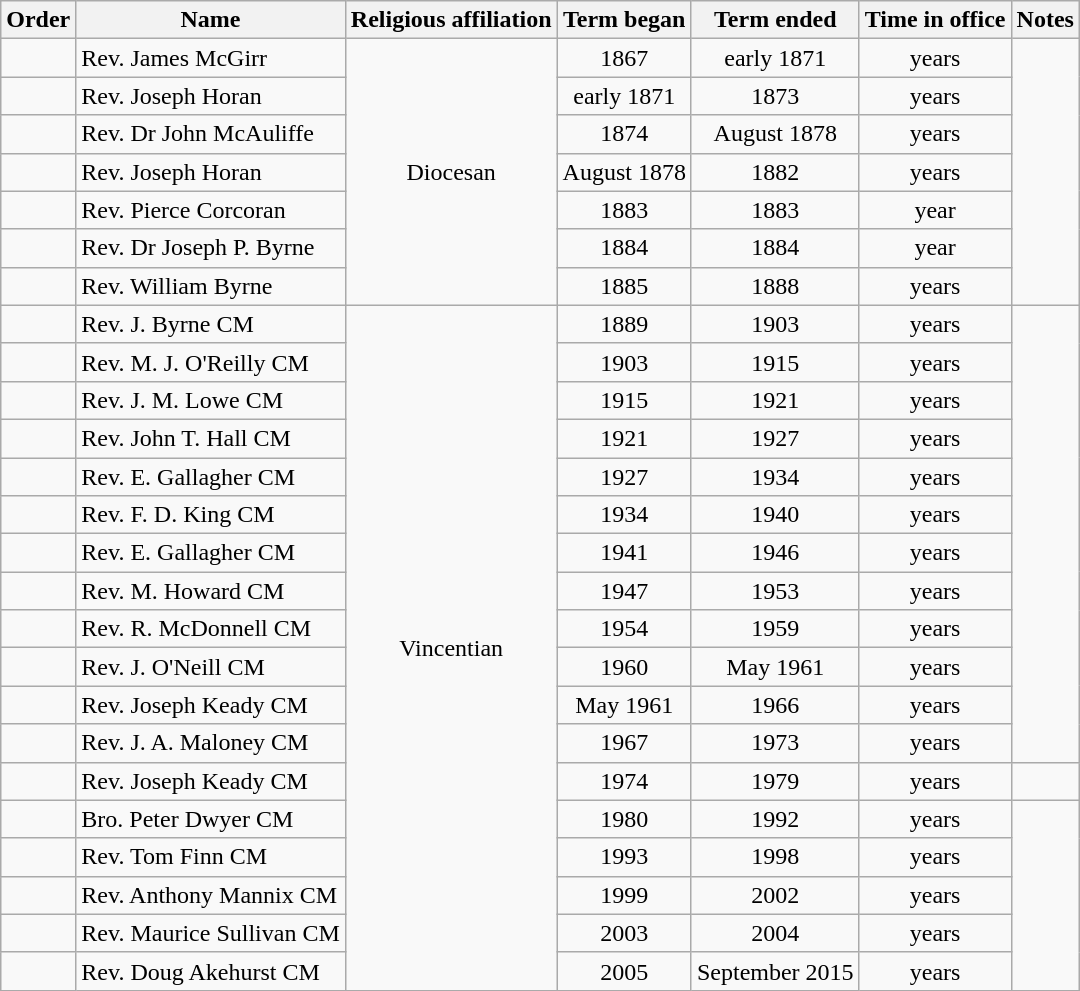<table class="wikitable sortable">
<tr>
<th scope="col">Order</th>
<th scope="col">Name</th>
<th scope="col">Religious affiliation</th>
<th scope="col">Term began</th>
<th scope="col">Term ended</th>
<th scope="col">Time in office</th>
<th scope="col">Notes</th>
</tr>
<tr>
<td align=center></td>
<td>Rev. James McGirr</td>
<td rowspan=7 align=center>Diocesan</td>
<td align=center>1867</td>
<td align=center>early 1871</td>
<td align=center> years</td>
<td rowspan=7></td>
</tr>
<tr>
<td align=center></td>
<td>Rev. Joseph Horan</td>
<td align=center>early 1871</td>
<td align=center>1873</td>
<td align=center> years</td>
</tr>
<tr>
<td align=center></td>
<td>Rev. Dr John McAuliffe</td>
<td align=center>1874</td>
<td align=center>August 1878</td>
<td align=center> years</td>
</tr>
<tr>
<td align=center></td>
<td>Rev. Joseph Horan</td>
<td align=center>August 1878</td>
<td align=center>1882</td>
<td align=center> years</td>
</tr>
<tr>
<td align=center></td>
<td>Rev. Pierce Corcoran</td>
<td align=center>1883</td>
<td align=center>1883</td>
<td align=center> year</td>
</tr>
<tr>
<td align=center></td>
<td>Rev. Dr Joseph P. Byrne</td>
<td align=center>1884</td>
<td align=center>1884</td>
<td align=center> year</td>
</tr>
<tr>
<td align=center></td>
<td>Rev. William Byrne</td>
<td align=center>1885</td>
<td align=center>1888</td>
<td align=center> years</td>
</tr>
<tr>
<td align=center></td>
<td>Rev. J. Byrne CM</td>
<td rowspan=18 align=center>Vincentian</td>
<td align=center>1889</td>
<td align=center>1903</td>
<td align=center> years</td>
<td rowspan=12></td>
</tr>
<tr>
<td align=center></td>
<td>Rev. M. J. O'Reilly CM</td>
<td align=center>1903</td>
<td align=center>1915</td>
<td align=center> years</td>
</tr>
<tr>
<td align=center></td>
<td>Rev. J. M. Lowe CM</td>
<td align=center>1915</td>
<td align=center>1921</td>
<td align=center> years</td>
</tr>
<tr>
<td align=center></td>
<td>Rev. John T. Hall CM</td>
<td align=center>1921</td>
<td align=center>1927</td>
<td align=center> years</td>
</tr>
<tr>
<td align=center></td>
<td>Rev. E. Gallagher CM</td>
<td align=center>1927</td>
<td align=center>1934</td>
<td align=center> years</td>
</tr>
<tr>
<td align=center></td>
<td>Rev. F. D. King CM</td>
<td align=center>1934</td>
<td align=center>1940</td>
<td align=center> years</td>
</tr>
<tr>
<td align=center></td>
<td>Rev. E. Gallagher CM</td>
<td align=center>1941</td>
<td align=center>1946</td>
<td align=center> years</td>
</tr>
<tr>
<td align=center></td>
<td>Rev. M. Howard CM</td>
<td align=center>1947</td>
<td align=center>1953</td>
<td align=center> years</td>
</tr>
<tr>
<td align=center></td>
<td>Rev. R. McDonnell CM</td>
<td align=center>1954</td>
<td align=center>1959</td>
<td align=center> years</td>
</tr>
<tr>
<td align=center></td>
<td>Rev. J. O'Neill CM</td>
<td align=center>1960</td>
<td align=center>May 1961</td>
<td align=center> years</td>
</tr>
<tr>
<td align=center></td>
<td>Rev. Joseph Keady CM</td>
<td align=center>May 1961</td>
<td align=center>1966</td>
<td align=center> years</td>
</tr>
<tr>
<td align=center></td>
<td>Rev. J. A. Maloney CM</td>
<td align=center>1967</td>
<td align=center>1973</td>
<td align=center> years</td>
</tr>
<tr>
<td align=center></td>
<td>Rev. Joseph Keady CM</td>
<td align=center>1974</td>
<td align=center>1979</td>
<td align=center> years</td>
<td></td>
</tr>
<tr>
<td align=center></td>
<td>Bro. Peter Dwyer CM</td>
<td align=center>1980</td>
<td align=center>1992</td>
<td align=center> years</td>
<td rowspan=5></td>
</tr>
<tr>
<td align=center></td>
<td>Rev. Tom Finn CM</td>
<td align=center>1993</td>
<td align=center>1998</td>
<td align=center> years</td>
</tr>
<tr>
<td align=center></td>
<td>Rev. Anthony Mannix CM</td>
<td align=center>1999</td>
<td align=center>2002</td>
<td align=center> years</td>
</tr>
<tr>
<td align=center></td>
<td>Rev. Maurice Sullivan CM</td>
<td align=center>2003</td>
<td align=center>2004</td>
<td align=center> years</td>
</tr>
<tr>
<td align=center></td>
<td>Rev. Doug Akehurst CM</td>
<td align=center>2005</td>
<td align=center>September 2015</td>
<td align=center> years</td>
</tr>
</table>
